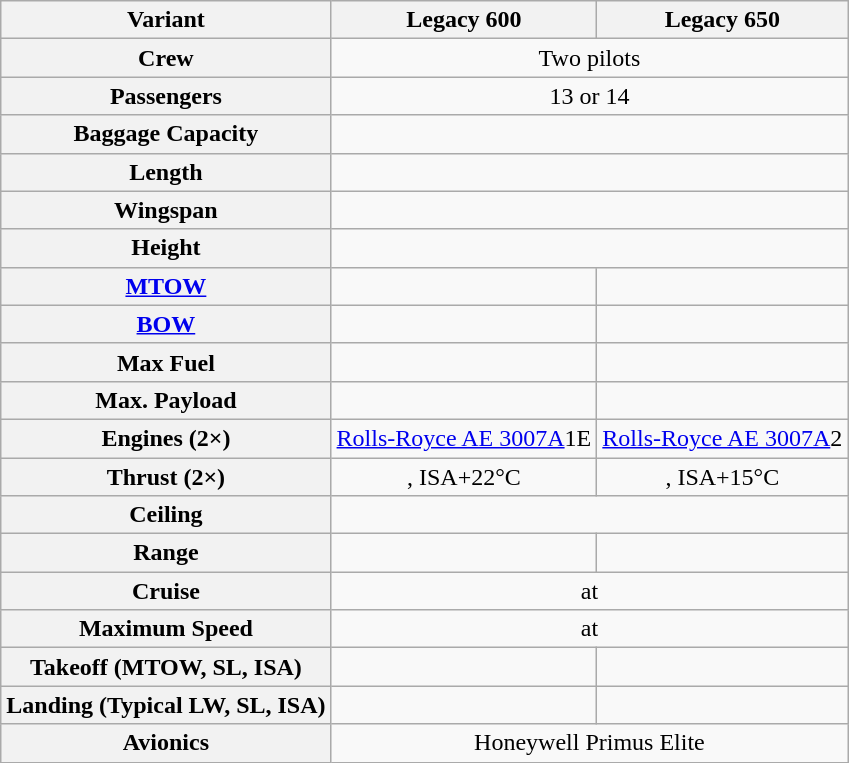<table class="wikitable" style="text-align:center">
<tr>
<th>Variant</th>
<th>Legacy 600</th>
<th>Legacy 650</th>
</tr>
<tr>
<th>Crew</th>
<td colspan=2>Two pilots</td>
</tr>
<tr>
<th>Passengers</th>
<td colspan=2>13 or 14</td>
</tr>
<tr>
<th>Baggage Capacity</th>
<td colspan=2></td>
</tr>
<tr>
<th>Length</th>
<td colspan=2></td>
</tr>
<tr>
<th>Wingspan</th>
<td colspan=2></td>
</tr>
<tr>
<th>Height</th>
<td colspan=2></td>
</tr>
<tr>
<th><a href='#'>MTOW</a></th>
<td></td>
<td></td>
</tr>
<tr>
<th><a href='#'>BOW</a></th>
<td></td>
<td></td>
</tr>
<tr>
<th>Max Fuel</th>
<td></td>
<td></td>
</tr>
<tr>
<th>Max. Payload</th>
<td></td>
<td></td>
</tr>
<tr>
<th>Engines (2×)</th>
<td><a href='#'>Rolls-Royce AE 3007A</a>1E</td>
<td><a href='#'>Rolls-Royce AE 3007A</a>2</td>
</tr>
<tr>
<th>Thrust (2×)</th>
<td>, ISA+22°C</td>
<td>, ISA+15°C</td>
</tr>
<tr>
<th>Ceiling</th>
<td colspan=2></td>
</tr>
<tr>
<th>Range</th>
<td></td>
<td></td>
</tr>
<tr>
<th>Cruise</th>
<td colspan=2> at </td>
</tr>
<tr>
<th>Maximum Speed</th>
<td colspan=2> at </td>
</tr>
<tr>
<th>Takeoff (MTOW, SL, ISA)</th>
<td></td>
<td></td>
</tr>
<tr>
<th>Landing (Typical LW, SL, ISA)</th>
<td></td>
<td></td>
</tr>
<tr>
<th>Avionics</th>
<td colspan=2>Honeywell Primus Elite</td>
</tr>
</table>
